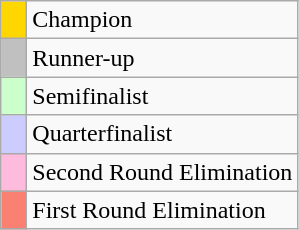<table class="wikitable">
<tr>
<td width=10px bgcolor="gold"></td>
<td>Champion</td>
</tr>
<tr>
<td width=10px bgcolor="silver"></td>
<td>Runner-up</td>
</tr>
<tr>
<td width=10px bgcolor="#ccffcc"></td>
<td>Semifinalist</td>
</tr>
<tr>
<td width=10px bgcolor="#ccccff"></td>
<td>Quarterfinalist</td>
</tr>
<tr>
<td width=10px bgcolor="#fbd"></td>
<td>Second Round Elimination</td>
</tr>
<tr>
<td width=10px bgcolor="#fa8072"></td>
<td>First Round Elimination</td>
</tr>
</table>
